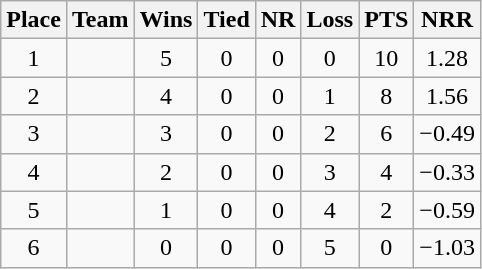<table class="wikitable">
<tr>
<th>Place</th>
<th>Team</th>
<th>Wins</th>
<th>Tied</th>
<th>NR</th>
<th>Loss</th>
<th>PTS</th>
<th>NRR</th>
</tr>
<tr align="center">
<td>1</td>
<td align="left"></td>
<td>5</td>
<td>0</td>
<td>0</td>
<td>0</td>
<td>10</td>
<td>1.28</td>
</tr>
<tr align="center">
<td>2</td>
<td align="left"></td>
<td>4</td>
<td>0</td>
<td>0</td>
<td>1</td>
<td>8</td>
<td>1.56</td>
</tr>
<tr align="center">
<td>3</td>
<td align="left"></td>
<td>3</td>
<td>0</td>
<td>0</td>
<td>2</td>
<td>6</td>
<td>−0.49</td>
</tr>
<tr align="center">
<td>4</td>
<td align="left"></td>
<td>2</td>
<td>0</td>
<td>0</td>
<td>3</td>
<td>4</td>
<td>−0.33</td>
</tr>
<tr align="center">
<td>5</td>
<td align="left"></td>
<td>1</td>
<td>0</td>
<td>0</td>
<td>4</td>
<td>2</td>
<td>−0.59</td>
</tr>
<tr align="center">
<td>6</td>
<td align="left"></td>
<td>0</td>
<td>0</td>
<td>0</td>
<td>5</td>
<td>0</td>
<td>−1.03</td>
</tr>
</table>
